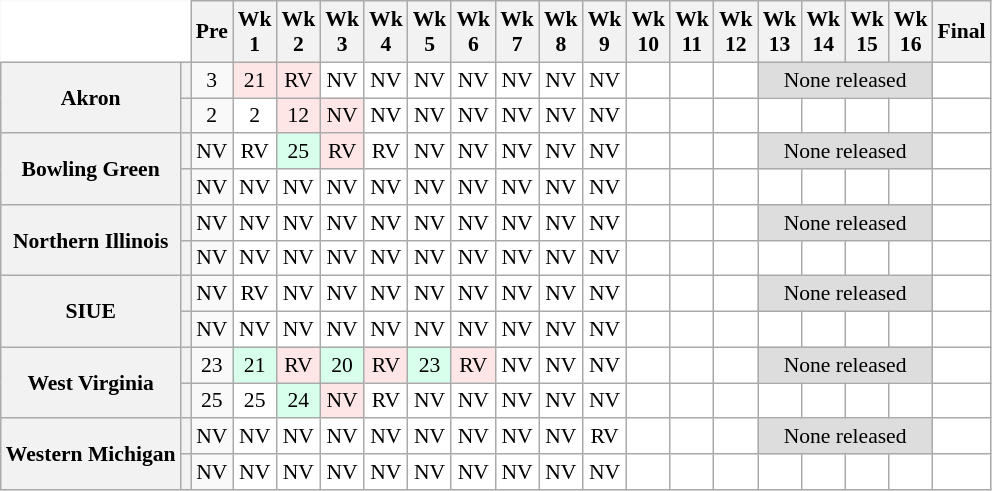<table class="wikitable" style="white-space:nowrap;font-size:90%;text-align:center;">
<tr>
<th colspan=2 style="background:white; border-top-style:hidden; border-left-style:hidden;"> </th>
<th>Pre</th>
<th>Wk<br> 1</th>
<th>Wk<br>2</th>
<th>Wk<br>3</th>
<th>Wk<br>4</th>
<th>Wk<br>5</th>
<th>Wk<br>6</th>
<th>Wk<br>7</th>
<th>Wk<br>8</th>
<th>Wk<br>9</th>
<th>Wk<br>10</th>
<th>Wk<br>11</th>
<th>Wk<br>12</th>
<th>Wk<br>13</th>
<th>Wk<br>14</th>
<th>Wk<br>15</th>
<th>Wk<br>16</th>
<th>Final</th>
</tr>
<tr>
<th rowspan=2 style=>Akron</th>
<th></th>
<td>3</td>
<td style="background:#ffe6e6;">21</td>
<td style="background:#ffe6e6;">RV</td>
<td style="background:#FFF;">NV</td>
<td style="background:#FFF;">NV</td>
<td style="background:#FFF;">NV</td>
<td style="background:#FFF;">NV</td>
<td style="background:#FFF;">NV</td>
<td style="background:#FFF;">NV</td>
<td style="background:#FFF;">NV</td>
<td style="background:#FFF;"></td>
<td style="background:#FFF;"></td>
<td style="background:#FFF;"></td>
<td colspan="4" style="background:#DDD;">None released</td>
<td style="background:#FFF;"></td>
</tr>
<tr>
<th></th>
<td>2</td>
<td style="background:#FFF;">2</td>
<td style="background:#ffe6e6;">12</td>
<td style="background:#ffe6e6;">NV</td>
<td style="background:#FFF;">NV</td>
<td style="background:#FFF;">NV</td>
<td style="background:#FFF;">NV</td>
<td style="background:#FFF;">NV</td>
<td style="background:#FFF;">NV</td>
<td style="background:#FFF;">NV</td>
<td style="background:#FFF;"></td>
<td style="background:#FFF;"></td>
<td style="background:#FFF;"></td>
<td style="background:#FFF;"></td>
<td style="background:#FFF;"></td>
<td style="background:#FFF;"></td>
<td style="background:#FFF;"></td>
<td style="background:#FFF;"></td>
</tr>
<tr>
<th rowspan=2 style=>Bowling Green</th>
<th></th>
<td>NV</td>
<td style="background:#FFF;">RV</td>
<td style="background:#d8ffeb;">25</td>
<td style="background:#ffe6e6;">RV</td>
<td style="background:#FFF;">RV</td>
<td style="background:#FFF;">NV</td>
<td style="background:#FFF;">NV</td>
<td style="background:#FFF;">NV</td>
<td style="background:#FFF;">NV</td>
<td style="background:#FFF;">NV</td>
<td style="background:#FFF;"></td>
<td style="background:#FFF;"></td>
<td style="background:#FFF;"></td>
<td colspan="4" style="background:#DDD;">None released</td>
<td style="background:#FFF;"></td>
</tr>
<tr>
<th></th>
<td>NV</td>
<td style="background:#FFF;">NV</td>
<td style="background:#FFF;">NV</td>
<td style="background:#FFF;">NV</td>
<td style="background:#FFF;">NV</td>
<td style="background:#FFF;">NV</td>
<td style="background:#FFF;">NV</td>
<td style="background:#FFF;">NV</td>
<td style="background:#FFF;">NV</td>
<td style="background:#FFF;">NV</td>
<td style="background:#FFF;"></td>
<td style="background:#FFF;"></td>
<td style="background:#FFF;"></td>
<td style="background:#FFF;"></td>
<td style="background:#FFF;"></td>
<td style="background:#FFF;"></td>
<td style="background:#FFF;"></td>
<td style="background:#FFF;"></td>
</tr>
<tr>
<th rowspan=2 style=>Northern Illinois</th>
<th></th>
<td>NV</td>
<td style="background:#FFF;">NV</td>
<td style="background:#FFF;">NV</td>
<td style="background:#FFF;">NV</td>
<td style="background:#FFF;">NV</td>
<td style="background:#FFF;">NV</td>
<td style="background:#FFF;">NV</td>
<td style="background:#FFF;">NV</td>
<td style="background:#FFF;">NV</td>
<td style="background:#FFF;">NV</td>
<td style="background:#FFF;"></td>
<td style="background:#FFF;"></td>
<td style="background:#FFF;"></td>
<td colspan="4" style="background:#DDD;">None released</td>
<td style="background:#FFF;"></td>
</tr>
<tr>
<th></th>
<td>NV</td>
<td style="background:#FFF;">NV</td>
<td style="background:#FFF;">NV</td>
<td style="background:#FFF;">NV</td>
<td style="background:#FFF;">NV</td>
<td style="background:#FFF;">NV</td>
<td style="background:#FFF;">NV</td>
<td style="background:#FFF;">NV</td>
<td style="background:#FFF;">NV</td>
<td style="background:#FFF;">NV</td>
<td style="background:#FFF;"></td>
<td style="background:#FFF;"></td>
<td style="background:#FFF;"></td>
<td style="background:#FFF;"></td>
<td style="background:#FFF;"></td>
<td style="background:#FFF;"></td>
<td style="background:#FFF;"></td>
<td style="background:#FFF;"></td>
</tr>
<tr>
<th rowspan=2 style=>SIUE</th>
<th></th>
<td>NV</td>
<td style="background:#FFF;">RV</td>
<td style="background:#FFF;">NV</td>
<td style="background:#FFF;">NV</td>
<td style="background:#FFF;">NV</td>
<td style="background:#FFF;">NV</td>
<td style="background:#FFF;">NV</td>
<td style="background:#FFF;">NV</td>
<td style="background:#FFF;">NV</td>
<td style="background:#FFF;">NV</td>
<td style="background:#FFF;"></td>
<td style="background:#FFF;"></td>
<td style="background:#FFF;"></td>
<td colspan="4" style="background:#DDD;">None released</td>
<td style="background:#FFF;"></td>
</tr>
<tr>
<th></th>
<td>NV</td>
<td style="background:#FFF;">NV</td>
<td style="background:#FFF;">NV</td>
<td style="background:#FFF;">NV</td>
<td style="background:#FFF;">NV</td>
<td style="background:#FFF;">NV</td>
<td style="background:#FFF;">NV</td>
<td style="background:#FFF;">NV</td>
<td style="background:#FFF;">NV</td>
<td style="background:#FFF;">NV</td>
<td style="background:#FFF;"></td>
<td style="background:#FFF;"></td>
<td style="background:#FFF;"></td>
<td style="background:#FFF;"></td>
<td style="background:#FFF;"></td>
<td style="background:#FFF;"></td>
<td style="background:#FFF;"></td>
<td style="background:#FFF;"></td>
</tr>
<tr>
<th rowspan=2 style=>West Virginia</th>
<th></th>
<td>23</td>
<td style="background:#d8ffeb;">21</td>
<td style="background:#ffe6e6;">RV</td>
<td style="background:#d8ffeb;">20</td>
<td style="background:#ffe6e6;">RV</td>
<td style="background:#d8ffeb;">23</td>
<td style="background:#ffe6e6;">RV</td>
<td style="background:#FFF;">NV</td>
<td style="background:#FFF;">NV</td>
<td style="background:#FFF;">NV</td>
<td style="background:#FFF;"></td>
<td style="background:#FFF;"></td>
<td style="background:#FFF;"></td>
<td colspan="4" style="background:#DDD;">None released</td>
<td style="background:#FFF;"></td>
</tr>
<tr>
<th></th>
<td>25</td>
<td style="background:#FFF;">25</td>
<td style="background:#d8ffeb;">24</td>
<td style="background:#ffe6e6;">NV</td>
<td style="background:#FFF;">RV</td>
<td style="background:#FFF;">NV</td>
<td style="background:#FFF;">NV</td>
<td style="background:#FFF;">NV</td>
<td style="background:#FFF;">NV</td>
<td style="background:#FFF;">NV</td>
<td style="background:#FFF;"></td>
<td style="background:#FFF;"></td>
<td style="background:#FFF;"></td>
<td style="background:#FFF;"></td>
<td style="background:#FFF;"></td>
<td style="background:#FFF;"></td>
<td style="background:#FFF;"></td>
<td style="background:#FFF;"></td>
</tr>
<tr>
<th rowspan=2 style=>Western Michigan</th>
<th></th>
<td>NV</td>
<td style="background:#FFF;">NV</td>
<td style="background:#FFF;">NV</td>
<td style="background:#FFF;">NV</td>
<td style="background:#FFF;">NV</td>
<td style="background:#FFF;">NV</td>
<td style="background:#FFF;">NV</td>
<td style="background:#FFF;">NV</td>
<td style="background:#FFF;">NV</td>
<td style="background:#FFF;">RV</td>
<td style="background:#FFF;"></td>
<td style="background:#FFF;"></td>
<td style="background:#FFF;"></td>
<td colspan="4" style="background:#DDD;">None released</td>
<td style="background:#FFF;"></td>
</tr>
<tr>
<th></th>
<td>NV</td>
<td style="background:#FFF;">NV</td>
<td style="background:#FFF;">NV</td>
<td style="background:#FFF;">NV</td>
<td style="background:#FFF;">NV</td>
<td style="background:#FFF;">NV</td>
<td style="background:#FFF;">NV</td>
<td style="background:#FFF;">NV</td>
<td style="background:#FFF;">NV</td>
<td style="background:#FFF;">NV</td>
<td style="background:#FFF;"></td>
<td style="background:#FFF;"></td>
<td style="background:#FFF;"></td>
<td style="background:#FFF;"></td>
<td style="background:#FFF;"></td>
<td style="background:#FFF;"></td>
<td style="background:#FFF;"></td>
<td style="background:#FFF;"></td>
</tr>
</table>
